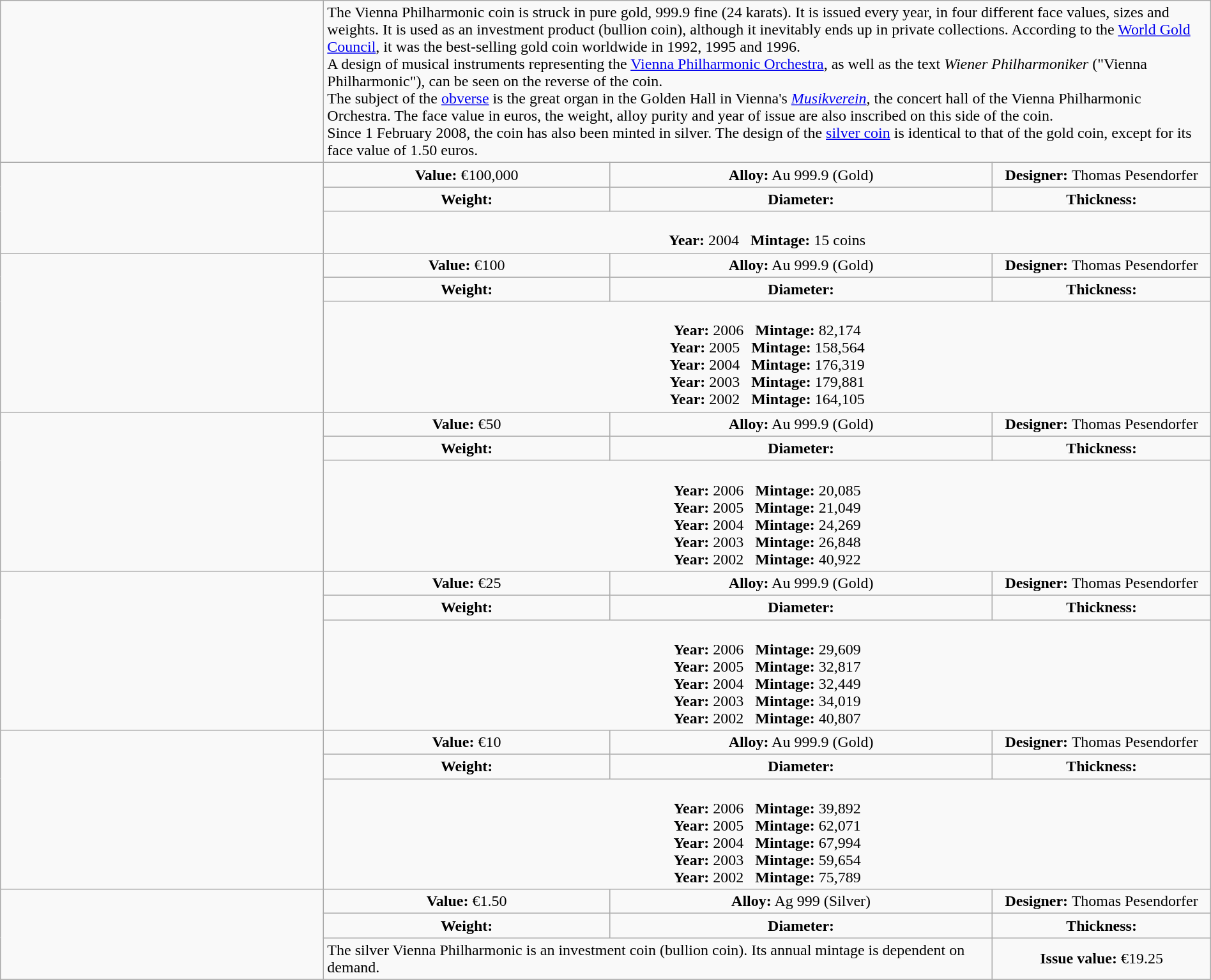<table class="wikitable" width="100%">
<tr>
<td align=center width="330px" nowrap> </td>
<td colspan=3 align=left>The Vienna Philharmonic coin is struck in pure gold, 999.9 fine (24 karats). It is issued every year, in four different face values, sizes and weights. It is used as an investment product (bullion coin), although it inevitably ends up in private collections. According to the <a href='#'>World Gold Council</a>, it was the best-selling gold coin worldwide in 1992, 1995 and 1996.<br>A design of musical instruments representing the <a href='#'>Vienna Philharmonic Orchestra</a>, as well as the text <em>Wiener Philharmoniker</em> ("Vienna Philharmonic"), can be seen on the reverse of the coin.<br>The subject of the <a href='#'>obverse</a> is the great organ in the Golden Hall in Vienna's <em><a href='#'>Musikverein</a></em>, the concert hall of the Vienna Philharmonic Orchestra. The face value in euros, the weight, alloy purity and year of issue are also inscribed on this side of the coin.<br>Since 1 February 2008, the coin has also been minted in silver. The design of the <a href='#'>silver coin</a> is identical to that of the gold coin, except for its face value of 1.50 euros.</td>
</tr>
<tr>
<td rowspan=3 align=center></td>
<td align=center><strong>Value:</strong> €100,000</td>
<td align=center><strong>Alloy:</strong> Au 999.9 (Gold)</td>
<td align=center><strong>Designer:</strong> Thomas Pesendorfer</td>
</tr>
<tr>
<td align=center><strong>Weight:</strong> </td>
<td align=center><strong>Diameter:</strong> </td>
<td align=center><strong>Thickness:</strong> </td>
</tr>
<tr>
<td colspan=3 align=center><br><strong>Year:</strong> 2004   <strong>Mintage:</strong> 15 coins</td>
</tr>
<tr>
<td rowspan=3 align=center></td>
<td align=center><strong>Value:</strong> €100</td>
<td align=center><strong>Alloy:</strong> Au 999.9 (Gold)</td>
<td align=center><strong>Designer:</strong> Thomas Pesendorfer</td>
</tr>
<tr>
<td align=center><strong>Weight:</strong> </td>
<td align=center><strong>Diameter:</strong> </td>
<td align=center><strong>Thickness:</strong> </td>
</tr>
<tr>
<td colspan=3 align=center><br><strong>Year:</strong> 2006   <strong>Mintage:</strong> 82,174<br>
<strong>Year:</strong> 2005   <strong>Mintage:</strong> 158,564<br>
<strong>Year:</strong> 2004   <strong>Mintage:</strong> 176,319<br>
<strong>Year:</strong> 2003   <strong>Mintage:</strong> 179,881<br>
<strong>Year:</strong> 2002   <strong>Mintage:</strong> 164,105</td>
</tr>
<tr>
<td rowspan=3 align=center></td>
<td align=center><strong>Value:</strong> €50</td>
<td align=center><strong>Alloy:</strong> Au 999.9 (Gold)</td>
<td align=center><strong>Designer:</strong> Thomas Pesendorfer</td>
</tr>
<tr>
<td align=center><strong>Weight:</strong> </td>
<td align=center><strong>Diameter:</strong> </td>
<td align=center><strong>Thickness:</strong> </td>
</tr>
<tr>
<td colspan=3 align=center><br><strong>Year:</strong> 2006   <strong>Mintage:</strong> 20,085<br>
<strong>Year:</strong> 2005   <strong>Mintage:</strong> 21,049<br>
<strong>Year:</strong> 2004   <strong>Mintage:</strong> 24,269<br>
<strong>Year:</strong> 2003   <strong>Mintage:</strong> 26,848<br>
<strong>Year:</strong> 2002   <strong>Mintage:</strong> 40,922</td>
</tr>
<tr>
<td rowspan=3 align=center></td>
<td align=center><strong>Value:</strong> €25</td>
<td align=center><strong>Alloy:</strong> Au 999.9 (Gold)</td>
<td align=center><strong>Designer:</strong> Thomas Pesendorfer</td>
</tr>
<tr>
<td align=center><strong>Weight:</strong> </td>
<td align=center><strong>Diameter:</strong> </td>
<td align=center><strong>Thickness:</strong> </td>
</tr>
<tr>
<td colspan=3 align=center><br><strong>Year:</strong> 2006   <strong>Mintage:</strong> 29,609<br>
<strong>Year:</strong> 2005   <strong>Mintage:</strong> 32,817<br>
<strong>Year:</strong> 2004   <strong>Mintage:</strong> 32,449<br>
<strong>Year:</strong> 2003   <strong>Mintage:</strong> 34,019<br>
<strong>Year:</strong> 2002   <strong>Mintage:</strong> 40,807</td>
</tr>
<tr>
<td rowspan=3 align=center></td>
<td align=center><strong>Value:</strong> €10</td>
<td align=center><strong>Alloy:</strong> Au 999.9 (Gold)</td>
<td align=center><strong>Designer:</strong> Thomas Pesendorfer</td>
</tr>
<tr>
<td align=center><strong>Weight:</strong> </td>
<td align=center><strong>Diameter:</strong> </td>
<td align=center><strong>Thickness:</strong> </td>
</tr>
<tr>
<td colspan=3 align=center><br><strong>Year:</strong> 2006   <strong>Mintage:</strong> 39,892<br>
<strong>Year:</strong> 2005   <strong>Mintage:</strong> 62,071<br>
<strong>Year:</strong> 2004   <strong>Mintage:</strong> 67,994<br>
<strong>Year:</strong> 2003   <strong>Mintage:</strong> 59,654<br>
<strong>Year:</strong> 2002   <strong>Mintage:</strong> 75,789</td>
</tr>
<tr>
<td rowspan=3 align=center></td>
<td align=center><strong>Value:</strong> €1.50</td>
<td align=center><strong>Alloy:</strong> Ag 999 (Silver)</td>
<td align=center><strong>Designer:</strong> Thomas Pesendorfer</td>
</tr>
<tr>
<td align=center><strong>Weight:</strong> </td>
<td align=center><strong>Diameter:</strong> </td>
<td align=center><strong>Thickness:</strong> </td>
</tr>
<tr>
<td colspan=2>The silver Vienna Philharmonic is an investment coin (bullion coin). Its annual mintage is dependent on demand.</td>
<td align=center><strong>Issue value:</strong> €19.25</td>
</tr>
<tr>
</tr>
</table>
